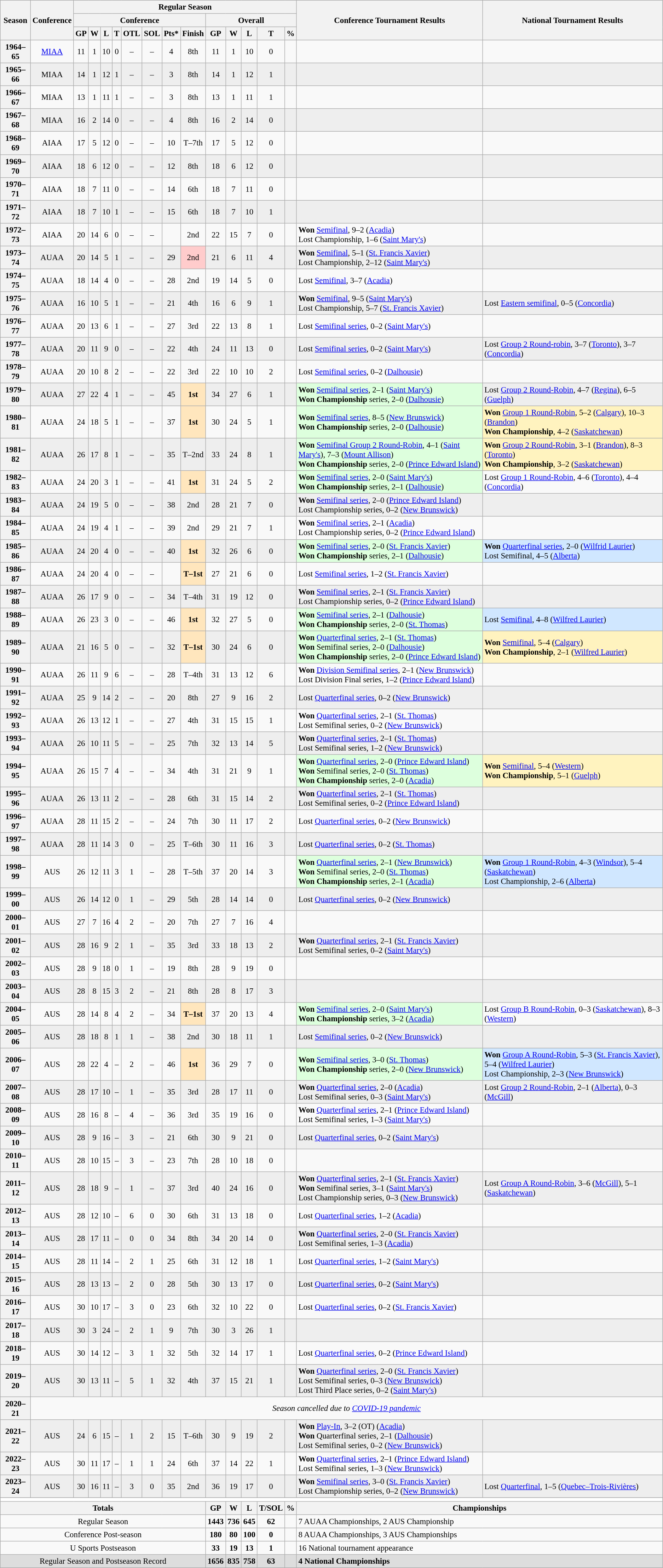<table class="wikitable" style="text-align: center; font-size: 95%">
<tr>
<th rowspan="3">Season</th>
<th rowspan="3">Conference</th>
<th colspan="13">Regular Season</th>
<th rowspan="3">Conference Tournament Results</th>
<th rowspan="3">National Tournament Results</th>
</tr>
<tr>
<th colspan="8">Conference</th>
<th colspan="5">Overall</th>
</tr>
<tr>
<th>GP</th>
<th>W</th>
<th>L</th>
<th>T</th>
<th>OTL</th>
<th>SOL</th>
<th>Pts*</th>
<th>Finish</th>
<th>GP</th>
<th>W</th>
<th>L</th>
<th>T</th>
<th>%</th>
</tr>
<tr>
<th>1964–65</th>
<td><a href='#'>MIAA</a></td>
<td>11</td>
<td>1</td>
<td>10</td>
<td>0</td>
<td>–</td>
<td>–</td>
<td>4</td>
<td>8th</td>
<td>11</td>
<td>1</td>
<td>10</td>
<td>0</td>
<td></td>
<td align="left"></td>
<td align="left"></td>
</tr>
<tr bgcolor=eeeeee>
<th>1965–66</th>
<td>MIAA</td>
<td>14</td>
<td>1</td>
<td>12</td>
<td>1</td>
<td>–</td>
<td>–</td>
<td>3</td>
<td>8th</td>
<td>14</td>
<td>1</td>
<td>12</td>
<td>1</td>
<td></td>
<td align="left"></td>
<td align="left"></td>
</tr>
<tr>
<th>1966–67</th>
<td>MIAA</td>
<td>13</td>
<td>1</td>
<td>11</td>
<td>1</td>
<td>–</td>
<td>–</td>
<td>3</td>
<td>8th</td>
<td>13</td>
<td>1</td>
<td>11</td>
<td>1</td>
<td></td>
<td align="left"></td>
<td align="left"></td>
</tr>
<tr bgcolor=eeeeee>
<th>1967–68</th>
<td>MIAA</td>
<td>16</td>
<td>2</td>
<td>14</td>
<td>0</td>
<td>–</td>
<td>–</td>
<td>4</td>
<td>8th</td>
<td>16</td>
<td>2</td>
<td>14</td>
<td>0</td>
<td></td>
<td align="left"></td>
<td align="left"></td>
</tr>
<tr>
<th>1968–69</th>
<td>AIAA</td>
<td>17</td>
<td>5</td>
<td>12</td>
<td>0</td>
<td>–</td>
<td>–</td>
<td>10</td>
<td>T–7th</td>
<td>17</td>
<td>5</td>
<td>12</td>
<td>0</td>
<td></td>
<td align="left"></td>
<td align="left"></td>
</tr>
<tr bgcolor=eeeeee>
<th>1969–70</th>
<td>AIAA</td>
<td>18</td>
<td>6</td>
<td>12</td>
<td>0</td>
<td>–</td>
<td>–</td>
<td>12</td>
<td>8th</td>
<td>18</td>
<td>6</td>
<td>12</td>
<td>0</td>
<td></td>
<td align="left"></td>
<td align="left"></td>
</tr>
<tr>
<th>1970–71</th>
<td>AIAA</td>
<td>18</td>
<td>7</td>
<td>11</td>
<td>0</td>
<td>–</td>
<td>–</td>
<td>14</td>
<td>6th</td>
<td>18</td>
<td>7</td>
<td>11</td>
<td>0</td>
<td></td>
<td align="left"></td>
<td align="left"></td>
</tr>
<tr bgcolor=eeeeee>
<th>1971–72</th>
<td>AIAA</td>
<td>18</td>
<td>7</td>
<td>10</td>
<td>1</td>
<td>–</td>
<td>–</td>
<td>15</td>
<td>6th</td>
<td>18</td>
<td>7</td>
<td>10</td>
<td>1</td>
<td></td>
<td align="left"></td>
<td align="left"></td>
</tr>
<tr>
<th>1972–73</th>
<td>AIAA</td>
<td>20</td>
<td>14</td>
<td>6</td>
<td>0</td>
<td>–</td>
<td>–</td>
<td></td>
<td>2nd</td>
<td>22</td>
<td>15</td>
<td>7</td>
<td>0</td>
<td></td>
<td align="left"><strong>Won</strong> <a href='#'>Semifinal</a>, 9–2 (<a href='#'>Acadia</a>)<br>Lost Championship, 1–6 (<a href='#'>Saint Mary's</a>)</td>
<td align="left"></td>
</tr>
<tr bgcolor=eeeeee>
<th>1973–74</th>
<td>AUAA</td>
<td>20</td>
<td>14</td>
<td>5</td>
<td>1</td>
<td>–</td>
<td>–</td>
<td>29</td>
<td style="background: #FFCCCC;">2nd</td>
<td>21</td>
<td>6</td>
<td>11</td>
<td>4</td>
<td></td>
<td align="left"><strong>Won</strong> <a href='#'>Semifinal</a>, 5–1 (<a href='#'>St. Francis Xavier</a>)<br>Lost Championship, 2–12 (<a href='#'>Saint Mary's</a>)</td>
<td align="left"></td>
</tr>
<tr>
<th>1974–75</th>
<td>AUAA</td>
<td>18</td>
<td>14</td>
<td>4</td>
<td>0</td>
<td>–</td>
<td>–</td>
<td>28</td>
<td>2nd</td>
<td>19</td>
<td>14</td>
<td>5</td>
<td>0</td>
<td></td>
<td align="left">Lost <a href='#'>Semifinal</a>, 3–7 (<a href='#'>Acadia</a>)</td>
<td align="left"></td>
</tr>
<tr bgcolor=eeeeee>
<th>1975–76</th>
<td>AUAA</td>
<td>16</td>
<td>10</td>
<td>5</td>
<td>1</td>
<td>–</td>
<td>–</td>
<td>21</td>
<td>4th</td>
<td>16</td>
<td>6</td>
<td>9</td>
<td>1</td>
<td></td>
<td align="left"><strong>Won</strong> <a href='#'>Semifinal</a>, 9–5 (<a href='#'>Saint Mary's</a>)<br>Lost Championship, 5–7 (<a href='#'>St. Francis Xavier</a>)</td>
<td align="left">Lost <a href='#'>Eastern semifinal</a>, 0–5 (<a href='#'>Concordia</a>)</td>
</tr>
<tr>
<th>1976–77</th>
<td>AUAA</td>
<td>20</td>
<td>13</td>
<td>6</td>
<td>1</td>
<td>–</td>
<td>–</td>
<td>27</td>
<td>3rd</td>
<td>22</td>
<td>13</td>
<td>8</td>
<td>1</td>
<td></td>
<td align="left">Lost <a href='#'>Semifinal series</a>, 0–2 (<a href='#'>Saint Mary's</a>)</td>
<td align="left"></td>
</tr>
<tr bgcolor=eeeeee>
<th>1977–78</th>
<td>AUAA</td>
<td>20</td>
<td>11</td>
<td>9</td>
<td>0</td>
<td>–</td>
<td>–</td>
<td>22</td>
<td>4th</td>
<td>24</td>
<td>11</td>
<td>13</td>
<td>0</td>
<td></td>
<td align="left">Lost <a href='#'>Semifinal series</a>, 0–2 (<a href='#'>Saint Mary's</a>)</td>
<td align="left">Lost <a href='#'>Group 2 Round-robin</a>, 3–7 (<a href='#'>Toronto</a>), 3–7 (<a href='#'>Concordia</a>)</td>
</tr>
<tr>
<th>1978–79</th>
<td>AUAA</td>
<td>20</td>
<td>10</td>
<td>8</td>
<td>2</td>
<td>–</td>
<td>–</td>
<td>22</td>
<td>3rd</td>
<td>22</td>
<td>10</td>
<td>10</td>
<td>2</td>
<td></td>
<td align="left">Lost <a href='#'>Semifinal series</a>, 0–2 (<a href='#'>Dalhousie</a>)</td>
<td align="left"></td>
</tr>
<tr bgcolor=eeeeee>
<th>1979–80</th>
<td>AUAA</td>
<td>27</td>
<td>22</td>
<td>4</td>
<td>1</td>
<td>–</td>
<td>–</td>
<td>45</td>
<td style="background: #FFE6BD;"><strong>1st</strong></td>
<td>34</td>
<td>27</td>
<td>6</td>
<td>1</td>
<td></td>
<td style="background: #ddffdd;" align="left"><strong>Won</strong> <a href='#'>Semifinal series</a>, 2–1 (<a href='#'>Saint Mary's</a>)<br><strong>Won Championship</strong> series, 2–0 (<a href='#'>Dalhousie</a>)</td>
<td align="left">Lost <a href='#'>Group 2 Round-Robin</a>, 4–7 (<a href='#'>Regina</a>), 6–5 (<a href='#'>Guelph</a>)</td>
</tr>
<tr>
<th>1980–81</th>
<td>AUAA</td>
<td>24</td>
<td>18</td>
<td>5</td>
<td>1</td>
<td>–</td>
<td>–</td>
<td>37</td>
<td style="background: #FFE6BD;"><strong>1st</strong></td>
<td>30</td>
<td>24</td>
<td>5</td>
<td>1</td>
<td></td>
<td style="background: #ddffdd;" align="left"><strong>Won</strong> <a href='#'>Semifinal series</a>, 8–5 (<a href='#'>New Brunswick</a>)<br><strong>Won Championship</strong> series, 2–0 (<a href='#'>Dalhousie</a>)</td>
<td style="background: #FFF3BF;" align="left"><strong>Won</strong> <a href='#'>Group 1 Round-Robin</a>, 5–2 (<a href='#'>Calgary</a>), 10–3 (<a href='#'>Brandon</a>)<br><strong>Won Championship</strong>, 4–2 (<a href='#'>Saskatchewan</a>)</td>
</tr>
<tr bgcolor=eeeeee>
<th>1981–82</th>
<td>AUAA</td>
<td>26</td>
<td>17</td>
<td>8</td>
<td>1</td>
<td>–</td>
<td>–</td>
<td>35</td>
<td>T–2nd</td>
<td>33</td>
<td>24</td>
<td>8</td>
<td>1</td>
<td></td>
<td style="background: #ddffdd;" align="left"><strong>Won</strong> <a href='#'>Semifinal Group 2 Round-Robin</a>, 4–1 (<a href='#'>Saint Mary's</a>), 7–3 (<a href='#'>Mount Allison</a>)<br><strong>Won Championship</strong> series, 2–0 (<a href='#'>Prince Edward Island</a>)</td>
<td style="background: #FFF3BF;" align="left"><strong>Won</strong> <a href='#'>Group 2 Round-Robin</a>, 3–1 (<a href='#'>Brandon</a>), 8–3 (<a href='#'>Toronto</a>)<br><strong>Won Championship</strong>, 3–2 (<a href='#'>Saskatchewan</a>)</td>
</tr>
<tr>
<th>1982–83</th>
<td>AUAA</td>
<td>24</td>
<td>20</td>
<td>3</td>
<td>1</td>
<td>–</td>
<td>–</td>
<td>41</td>
<td style="background: #FFE6BD;"><strong>1st</strong></td>
<td>31</td>
<td>24</td>
<td>5</td>
<td>2</td>
<td></td>
<td style="background: #ddffdd;" align="left"><strong>Won</strong> <a href='#'>Semifinal series</a>, 2–0 (<a href='#'>Saint Mary's</a>)<br><strong>Won Championship</strong> series, 2–1 (<a href='#'>Dalhousie</a>)</td>
<td align="left">Lost <a href='#'>Group 1 Round-Robin</a>, 4–6 (<a href='#'>Toronto</a>), 4–4 (<a href='#'>Concordia</a>)</td>
</tr>
<tr bgcolor=eeeeee>
<th>1983–84</th>
<td>AUAA</td>
<td>24</td>
<td>19</td>
<td>5</td>
<td>0</td>
<td>–</td>
<td>–</td>
<td>38</td>
<td>2nd</td>
<td>28</td>
<td>21</td>
<td>7</td>
<td>0</td>
<td></td>
<td align="left"><strong>Won</strong> <a href='#'>Semifinal series</a>, 2–0 (<a href='#'>Prince Edward Island</a>)<br>Lost Championship series, 0–2 (<a href='#'>New Brunswick</a>)</td>
<td align="left"></td>
</tr>
<tr>
<th>1984–85</th>
<td>AUAA</td>
<td>24</td>
<td>19</td>
<td>4</td>
<td>1</td>
<td>–</td>
<td>–</td>
<td>39</td>
<td>2nd</td>
<td>29</td>
<td>21</td>
<td>7</td>
<td>1</td>
<td></td>
<td align="left"><strong>Won</strong> <a href='#'>Semifinal series</a>, 2–1 (<a href='#'>Acadia</a>)<br>Lost Championship series, 0–2 (<a href='#'>Prince Edward Island</a>)</td>
<td align="left"></td>
</tr>
<tr bgcolor=eeeeee>
<th>1985–86</th>
<td>AUAA</td>
<td>24</td>
<td>20</td>
<td>4</td>
<td>0</td>
<td>–</td>
<td>–</td>
<td>40</td>
<td style="background: #FFE6BD;"><strong>1st</strong></td>
<td>32</td>
<td>26</td>
<td>6</td>
<td>0</td>
<td></td>
<td style="background: #ddffdd;" align="left"><strong>Won</strong> <a href='#'>Semifinal series</a>, 2–0 (<a href='#'>St. Francis Xavier</a>)<br><strong>Won Championship</strong> series, 2–1 (<a href='#'>Dalhousie</a>)</td>
<td style="background: #D0E7FF;" align="left"><strong>Won</strong> <a href='#'>Quarterfinal series</a>, 2–0 (<a href='#'>Wilfrid Laurier</a>)<br>Lost Semifinal, 4–5 (<a href='#'>Alberta</a>)</td>
</tr>
<tr>
<th>1986–87</th>
<td>AUAA</td>
<td>24</td>
<td>20</td>
<td>4</td>
<td>0</td>
<td>–</td>
<td>–</td>
<td></td>
<td style="background: #FFE6BD;"><strong>T–1st</strong></td>
<td>27</td>
<td>21</td>
<td>6</td>
<td>0</td>
<td></td>
<td align="left">Lost <a href='#'>Semifinal series</a>, 1–2 (<a href='#'>St. Francis Xavier</a>)</td>
<td align="left"></td>
</tr>
<tr bgcolor=eeeeee>
<th>1987–88</th>
<td>AUAA</td>
<td>26</td>
<td>17</td>
<td>9</td>
<td>0</td>
<td>–</td>
<td>–</td>
<td>34</td>
<td>T–4th</td>
<td>31</td>
<td>19</td>
<td>12</td>
<td>0</td>
<td></td>
<td align="left"><strong>Won</strong> <a href='#'>Semifinal series</a>, 2–1 (<a href='#'>St. Francis Xavier</a>)<br>Lost Championship series, 0–2 (<a href='#'>Prince Edward Island</a>)</td>
<td align="left"></td>
</tr>
<tr>
<th>1988–89</th>
<td>AUAA</td>
<td>26</td>
<td>23</td>
<td>3</td>
<td>0</td>
<td>–</td>
<td>–</td>
<td>46</td>
<td style="background: #FFE6BD;"><strong>1st</strong></td>
<td>32</td>
<td>27</td>
<td>5</td>
<td>0</td>
<td></td>
<td style="background: #ddffdd;" align="left"><strong>Won</strong> <a href='#'>Semifinal series</a>, 2–1 (<a href='#'>Dalhousie</a>)<br><strong>Won Championship</strong> series, 2–0 (<a href='#'>St. Thomas</a>)</td>
<td style="background: #D0E7FF;" align="left">Lost <a href='#'>Semifinal</a>, 4–8 (<a href='#'>Wilfred Laurier</a>)</td>
</tr>
<tr bgcolor=eeeeee>
<th>1989–90</th>
<td>AUAA</td>
<td>21</td>
<td>16</td>
<td>5</td>
<td>0</td>
<td>–</td>
<td>–</td>
<td>32</td>
<td style="background: #FFE6BD;"><strong>T–1st</strong></td>
<td>30</td>
<td>24</td>
<td>6</td>
<td>0</td>
<td></td>
<td style="background: #ddffdd;" align="left"><strong>Won</strong> <a href='#'>Quarterfinal series</a>, 2–1 (<a href='#'>St. Thomas</a>)<br><strong>Won</strong> Semifinal series, 2–0 (<a href='#'>Dalhousie</a>)<br><strong>Won Championship</strong> series, 2–0 (<a href='#'>Prince Edward Island</a>)</td>
<td style="background: #FFF3BF;" align="left"><strong>Won</strong> <a href='#'>Semifinal</a>, 5–4 (<a href='#'>Calgary</a>)<br><strong>Won Championship</strong>, 2–1 (<a href='#'>Wilfred Laurier</a>)</td>
</tr>
<tr>
<th>1990–91</th>
<td>AUAA</td>
<td>26</td>
<td>11</td>
<td>9</td>
<td>6</td>
<td>–</td>
<td>–</td>
<td>28</td>
<td>T–4th</td>
<td>31</td>
<td>13</td>
<td>12</td>
<td>6</td>
<td></td>
<td align="left"><strong>Won</strong> <a href='#'>Division Semifinal series</a>, 2–1 (<a href='#'>New Brunswick</a>)<br>Lost Division Final series, 1–2 (<a href='#'>Prince Edward Island</a>)</td>
<td align="left"></td>
</tr>
<tr bgcolor=eeeeee>
<th>1991–92</th>
<td>AUAA</td>
<td>25</td>
<td>9</td>
<td>14</td>
<td>2</td>
<td>–</td>
<td>–</td>
<td>20</td>
<td>8th</td>
<td>27</td>
<td>9</td>
<td>16</td>
<td>2</td>
<td></td>
<td align="left">Lost <a href='#'>Quarterfinal series</a>, 0–2 (<a href='#'>New Brunswick</a>)</td>
<td align="left"></td>
</tr>
<tr>
<th>1992–93</th>
<td>AUAA</td>
<td>26</td>
<td>13</td>
<td>12</td>
<td>1</td>
<td>–</td>
<td>–</td>
<td>27</td>
<td>4th</td>
<td>31</td>
<td>15</td>
<td>15</td>
<td>1</td>
<td></td>
<td align="left"><strong>Won</strong> <a href='#'>Quarterfinal series</a>, 2–1 (<a href='#'>St. Thomas</a>)<br>Lost Semifinal series, 0–2 (<a href='#'>New Brunswick</a>)</td>
<td align="left"></td>
</tr>
<tr bgcolor=eeeeee>
<th>1993–94</th>
<td>AUAA</td>
<td>26</td>
<td>10</td>
<td>11</td>
<td>5</td>
<td>–</td>
<td>–</td>
<td>25</td>
<td>7th</td>
<td>32</td>
<td>13</td>
<td>14</td>
<td>5</td>
<td></td>
<td align="left"><strong>Won</strong> <a href='#'>Quarterfinal series</a>, 2–1 (<a href='#'>St. Thomas</a>)<br>Lost Semifinal series, 1–2 (<a href='#'>New Brunswick</a>)</td>
<td align="left"></td>
</tr>
<tr>
<th>1994–95</th>
<td>AUAA</td>
<td>26</td>
<td>15</td>
<td>7</td>
<td>4</td>
<td>–</td>
<td>–</td>
<td>34</td>
<td>4th</td>
<td>31</td>
<td>21</td>
<td>9</td>
<td>1</td>
<td></td>
<td style="background: #ddffdd;" align="left"><strong>Won</strong> <a href='#'>Quarterfinal series</a>, 2–0 (<a href='#'>Prince Edward Island</a>)<br><strong>Won</strong> Semifinal series, 2–0 (<a href='#'>St. Thomas</a>)<br><strong>Won Championship</strong> series, 2–0 (<a href='#'>Acadia</a>)</td>
<td style="background: #FFF3BF;" align="left"><strong>Won</strong> <a href='#'>Semifinal</a>, 5–4 (<a href='#'>Western</a>)<br><strong>Won Championship</strong>, 5–1 (<a href='#'>Guelph</a>)</td>
</tr>
<tr bgcolor=eeeeee>
<th>1995–96</th>
<td>AUAA</td>
<td>26</td>
<td>13</td>
<td>11</td>
<td>2</td>
<td>–</td>
<td>–</td>
<td>28</td>
<td>6th</td>
<td>31</td>
<td>15</td>
<td>14</td>
<td>2</td>
<td></td>
<td align="left"><strong>Won</strong> <a href='#'>Quarterfinal series</a>, 2–1 (<a href='#'>St. Thomas</a>)<br>Lost Semifinal series, 0–2 (<a href='#'>Prince Edward Island</a>)</td>
<td align="left"></td>
</tr>
<tr>
<th>1996–97</th>
<td>AUAA</td>
<td>28</td>
<td>11</td>
<td>15</td>
<td>2</td>
<td>–</td>
<td>–</td>
<td>24</td>
<td>7th</td>
<td>30</td>
<td>11</td>
<td>17</td>
<td>2</td>
<td></td>
<td align="left">Lost <a href='#'>Quarterfinal series</a>, 0–2 (<a href='#'>New Brunswick</a>)</td>
<td align="left"></td>
</tr>
<tr bgcolor=eeeeee>
<th>1997–98</th>
<td>AUAA</td>
<td>28</td>
<td>11</td>
<td>14</td>
<td>3</td>
<td>0</td>
<td>–</td>
<td>25</td>
<td>T–6th</td>
<td>30</td>
<td>11</td>
<td>16</td>
<td>3</td>
<td></td>
<td align="left">Lost <a href='#'>Quarterfinal series</a>, 0–2 (<a href='#'>St. Thomas</a>)</td>
<td align="left"></td>
</tr>
<tr>
<th>1998–99</th>
<td>AUS</td>
<td>26</td>
<td>12</td>
<td>11</td>
<td>3</td>
<td>1</td>
<td>–</td>
<td>28</td>
<td>T–5th</td>
<td>37</td>
<td>20</td>
<td>14</td>
<td>3</td>
<td></td>
<td style="background: #ddffdd;" align="left"><strong>Won</strong> <a href='#'>Quarterfinal series</a>, 2–1 (<a href='#'>New Brunswick</a>)<br><strong>Won</strong> Semifinal series, 2–0 (<a href='#'>St. Thomas</a>)<br><strong>Won Championship</strong> series, 2–1 (<a href='#'>Acadia</a>)</td>
<td style="background: #D0E7FF;" align="left"><strong>Won</strong> <a href='#'>Group 1 Round-Robin</a>, 4–3 (<a href='#'>Windsor</a>), 5–4 (<a href='#'>Saskatchewan</a>)<br>Lost Championship, 2–6 (<a href='#'>Alberta</a>)</td>
</tr>
<tr bgcolor=eeeeee>
<th>1999–00</th>
<td>AUS</td>
<td>26</td>
<td>14</td>
<td>12</td>
<td>0</td>
<td>1</td>
<td>–</td>
<td>29</td>
<td>5th</td>
<td>28</td>
<td>14</td>
<td>14</td>
<td>0</td>
<td></td>
<td align="left">Lost <a href='#'>Quarterfinal series</a>, 0–2 (<a href='#'>New Brunswick</a>)</td>
<td align="left"></td>
</tr>
<tr>
<th>2000–01</th>
<td>AUS</td>
<td>27</td>
<td>7</td>
<td>16</td>
<td>4</td>
<td>2</td>
<td>–</td>
<td>20</td>
<td>7th</td>
<td>27</td>
<td>7</td>
<td>16</td>
<td>4</td>
<td></td>
<td align="left"></td>
<td align="left"></td>
</tr>
<tr bgcolor=eeeeee>
<th>2001–02</th>
<td>AUS</td>
<td>28</td>
<td>16</td>
<td>9</td>
<td>2</td>
<td>1</td>
<td>–</td>
<td>35</td>
<td>3rd</td>
<td>33</td>
<td>18</td>
<td>13</td>
<td>2</td>
<td></td>
<td align="left"><strong>Won</strong> <a href='#'>Quarterfinal series</a>, 2–1 (<a href='#'>St. Francis Xavier</a>)<br>Lost Semifinal series, 0–2 (<a href='#'>Saint Mary's</a>)</td>
<td align="left"></td>
</tr>
<tr>
<th>2002–03</th>
<td>AUS</td>
<td>28</td>
<td>9</td>
<td>18</td>
<td>0</td>
<td>1</td>
<td>–</td>
<td>19</td>
<td>8th</td>
<td>28</td>
<td>9</td>
<td>19</td>
<td>0</td>
<td></td>
<td align="left"></td>
<td align="left"></td>
</tr>
<tr bgcolor=eeeeee>
<th>2003–04</th>
<td>AUS</td>
<td>28</td>
<td>8</td>
<td>15</td>
<td>3</td>
<td>2</td>
<td>–</td>
<td>21</td>
<td>8th</td>
<td>28</td>
<td>8</td>
<td>17</td>
<td>3</td>
<td></td>
<td align="left"></td>
<td align="left"></td>
</tr>
<tr>
<th>2004–05</th>
<td>AUS</td>
<td>28</td>
<td>14</td>
<td>8</td>
<td>4</td>
<td>2</td>
<td>–</td>
<td>34</td>
<td style="background: #FFE6BD;"><strong>T–1st</strong></td>
<td>37</td>
<td>20</td>
<td>13</td>
<td>4</td>
<td></td>
<td style="background: #ddffdd;" align="left"><strong>Won</strong> <a href='#'>Semifinal series</a>, 2–0 (<a href='#'>Saint Mary's</a>)<br><strong>Won Championship</strong> series, 3–2 (<a href='#'>Acadia</a>)</td>
<td align="left">Lost <a href='#'>Group B Round-Robin</a>, 0–3 (<a href='#'>Saskatchewan</a>), 8–3 (<a href='#'>Western</a>)</td>
</tr>
<tr bgcolor=eeeeee>
<th>2005–06</th>
<td>AUS</td>
<td>28</td>
<td>18</td>
<td>8</td>
<td>1</td>
<td>1</td>
<td>–</td>
<td>38</td>
<td>2nd</td>
<td>30</td>
<td>18</td>
<td>11</td>
<td>1</td>
<td></td>
<td align="left">Lost <a href='#'>Semifinal series</a>, 0–2 (<a href='#'>New Brunswick</a>)</td>
<td align="left"></td>
</tr>
<tr>
<th>2006–07</th>
<td>AUS</td>
<td>28</td>
<td>22</td>
<td>4</td>
<td>–</td>
<td>2</td>
<td>–</td>
<td>46</td>
<td style="background: #FFE6BD;"><strong>1st</strong></td>
<td>36</td>
<td>29</td>
<td>7</td>
<td>0</td>
<td></td>
<td style="background: #ddffdd;" align="left"><strong>Won</strong> <a href='#'>Semifinal series</a>, 3–0 (<a href='#'>St. Thomas</a>)<br><strong>Won Championship</strong> series, 2–0 (<a href='#'>New Brunswick</a>)</td>
<td style="background: #D0E7FF;" align="left"><strong>Won</strong> <a href='#'>Group A Round-Robin</a>, 5–3 (<a href='#'>St. Francis Xavier</a>), 5–4 (<a href='#'>Wilfred Laurier</a>)<br>Lost Championship, 2–3 (<a href='#'>New Brunswick</a>)</td>
</tr>
<tr bgcolor=eeeeee>
<th>2007–08</th>
<td>AUS</td>
<td>28</td>
<td>17</td>
<td>10</td>
<td>–</td>
<td>1</td>
<td>–</td>
<td>35</td>
<td>3rd</td>
<td>28</td>
<td>17</td>
<td>11</td>
<td>0</td>
<td></td>
<td align="left"><strong>Won</strong> <a href='#'>Quarterfinal series</a>, 2–0 (<a href='#'>Acadia</a>)<br>Lost Semifinal series, 0–3 (<a href='#'>Saint Mary's</a>)</td>
<td align="left">Lost <a href='#'>Group 2 Round-Robin</a>, 2–1 (<a href='#'>Alberta</a>), 0–3 (<a href='#'>McGill</a>)</td>
</tr>
<tr>
<th>2008–09</th>
<td>AUS</td>
<td>28</td>
<td>16</td>
<td>8</td>
<td>–</td>
<td>4</td>
<td>–</td>
<td>36</td>
<td>3rd</td>
<td>35</td>
<td>19</td>
<td>16</td>
<td>0</td>
<td></td>
<td align="left"><strong>Won</strong> <a href='#'>Quarterfinal series</a>, 2–1 (<a href='#'>Prince Edward Island</a>)<br>Lost Semifinal series, 1–3 (<a href='#'>Saint Mary's</a>)</td>
<td align="left"></td>
</tr>
<tr bgcolor=eeeeee>
<th>2009–10</th>
<td>AUS</td>
<td>28</td>
<td>9</td>
<td>16</td>
<td>–</td>
<td>3</td>
<td>–</td>
<td>21</td>
<td>6th</td>
<td>30</td>
<td>9</td>
<td>21</td>
<td>0</td>
<td></td>
<td align="left">Lost <a href='#'>Quarterfinal series</a>, 0–2 (<a href='#'>Saint Mary's</a>)</td>
<td align="left"></td>
</tr>
<tr>
<th>2010–11</th>
<td>AUS</td>
<td>28</td>
<td>10</td>
<td>15</td>
<td>–</td>
<td>3</td>
<td>–</td>
<td>23</td>
<td>7th</td>
<td>28</td>
<td>10</td>
<td>18</td>
<td>0</td>
<td></td>
<td align="left"></td>
<td align="left"></td>
</tr>
<tr bgcolor=eeeeee>
<th>2011–12</th>
<td>AUS</td>
<td>28</td>
<td>18</td>
<td>9</td>
<td>–</td>
<td>1</td>
<td>–</td>
<td>37</td>
<td>3rd</td>
<td>40</td>
<td>24</td>
<td>16</td>
<td>0</td>
<td></td>
<td align="left"><strong>Won</strong> <a href='#'>Quarterfinal series</a>, 2–1 (<a href='#'>St. Francis Xavier</a>)<br><strong>Won</strong> Semifinal series, 3–1 (<a href='#'>Saint Mary's</a>)<br>Lost Championship series, 0–3 (<a href='#'>New Brunswick</a>)</td>
<td align="left">Lost <a href='#'>Group A Round-Robin</a>, 3–6 (<a href='#'>McGill</a>), 5–1 (<a href='#'>Saskatchewan</a>)</td>
</tr>
<tr>
<th>2012–13</th>
<td>AUS</td>
<td>28</td>
<td>12</td>
<td>10</td>
<td>–</td>
<td>6</td>
<td>0</td>
<td>30</td>
<td>6th</td>
<td>31</td>
<td>13</td>
<td>18</td>
<td>0</td>
<td></td>
<td align="left">Lost <a href='#'>Quarterfinal series</a>, 1–2 (<a href='#'>Acadia</a>)</td>
<td align="left"></td>
</tr>
<tr bgcolor=eeeeee>
<th>2013–14</th>
<td>AUS</td>
<td>28</td>
<td>17</td>
<td>11</td>
<td>–</td>
<td>0</td>
<td>0</td>
<td>34</td>
<td>8th</td>
<td>34</td>
<td>20</td>
<td>14</td>
<td>0</td>
<td></td>
<td align="left"><strong>Won</strong> <a href='#'>Quarterfinal series</a>, 2–0 (<a href='#'>St. Francis Xavier</a>)<br>Lost Semifinal series, 1–3 (<a href='#'>Acadia</a>)</td>
<td align="left"></td>
</tr>
<tr>
<th>2014–15</th>
<td>AUS</td>
<td>28</td>
<td>11</td>
<td>14</td>
<td>–</td>
<td>2</td>
<td>1</td>
<td>25</td>
<td>6th</td>
<td>31</td>
<td>12</td>
<td>18</td>
<td>1</td>
<td></td>
<td align="left">Lost <a href='#'>Quarterfinal series</a>, 1–2 (<a href='#'>Saint Mary's</a>)</td>
<td align="left"></td>
</tr>
<tr bgcolor=eeeeee>
<th>2015–16</th>
<td>AUS</td>
<td>28</td>
<td>13</td>
<td>13</td>
<td>–</td>
<td>2</td>
<td>0</td>
<td>28</td>
<td>5th</td>
<td>30</td>
<td>13</td>
<td>17</td>
<td>0</td>
<td></td>
<td align="left">Lost <a href='#'>Quarterfinal series</a>, 0–2 (<a href='#'>Saint Mary's</a>)</td>
<td align="left"></td>
</tr>
<tr>
<th>2016–17</th>
<td>AUS</td>
<td>30</td>
<td>10</td>
<td>17</td>
<td>–</td>
<td>3</td>
<td>0</td>
<td>23</td>
<td>6th</td>
<td>32</td>
<td>10</td>
<td>22</td>
<td>0</td>
<td></td>
<td align="left">Lost <a href='#'>Quarterfinal series</a>, 0–2 (<a href='#'>St. Francis Xavier</a>)</td>
<td align="left"></td>
</tr>
<tr bgcolor=eeeeee>
<th>2017–18</th>
<td>AUS</td>
<td>30</td>
<td>3</td>
<td>24</td>
<td>–</td>
<td>2</td>
<td>1</td>
<td>9</td>
<td>7th</td>
<td>30</td>
<td>3</td>
<td>26</td>
<td>1</td>
<td></td>
<td align="left"></td>
<td align="left"></td>
</tr>
<tr>
<th>2018–19</th>
<td>AUS</td>
<td>30</td>
<td>14</td>
<td>12</td>
<td>–</td>
<td>3</td>
<td>1</td>
<td>32</td>
<td>5th</td>
<td>32</td>
<td>14</td>
<td>17</td>
<td>1</td>
<td></td>
<td align="left">Lost <a href='#'>Quarterfinal series</a>, 0–2 (<a href='#'>Prince Edward Island</a>)</td>
<td align="left"></td>
</tr>
<tr bgcolor=eeeeee>
<th>2019–20</th>
<td>AUS</td>
<td>30</td>
<td>13</td>
<td>11</td>
<td>–</td>
<td>5</td>
<td>1</td>
<td>32</td>
<td>4th</td>
<td>37</td>
<td>15</td>
<td>21</td>
<td>1</td>
<td></td>
<td align="left"><strong>Won</strong> <a href='#'>Quarterfinal series</a>, 2–0 (<a href='#'>St. Francis Xavier</a>)<br>Lost Semifinal series, 0–3 (<a href='#'>New Brunswick</a>)<br>Lost Third Place series, 0–2 (<a href='#'>Saint Mary's</a>)</td>
<td align="left"></td>
</tr>
<tr>
<th>2020–21</th>
<td colspan=17><em>Season cancelled due to <a href='#'>COVID-19 pandemic</a></em></td>
</tr>
<tr bgcolor=eeeeee>
<th>2021–22</th>
<td>AUS</td>
<td>24</td>
<td>6</td>
<td>15</td>
<td>–</td>
<td>1</td>
<td>2</td>
<td>15</td>
<td>T–6th</td>
<td>30</td>
<td>9</td>
<td>19</td>
<td>2</td>
<td></td>
<td align="left"><strong>Won</strong> <a href='#'>Play-In</a>, 3–2 (OT) (<a href='#'>Acadia</a>)<br><strong>Won</strong> Quarterfinal series, 2–1 (<a href='#'>Dalhousie</a>)<br>Lost Semifinal series, 0–2 (<a href='#'>New Brunswick</a>)</td>
<td align="left"></td>
</tr>
<tr>
<th>2022–23</th>
<td>AUS</td>
<td>30</td>
<td>11</td>
<td>17</td>
<td>–</td>
<td>1</td>
<td>1</td>
<td>24</td>
<td>6th</td>
<td>37</td>
<td>14</td>
<td>22</td>
<td>1</td>
<td></td>
<td align="left"><strong>Won</strong> <a href='#'>Quarterfinal series</a>, 2–1 (<a href='#'>Prince Edward Island</a>)<br>Lost Semifinal series, 1–3 (<a href='#'>New Brunswick</a>)</td>
<td align="left"></td>
</tr>
<tr bgcolor=eeeeee>
<th>2023–24</th>
<td>AUS</td>
<td>30</td>
<td>16</td>
<td>11</td>
<td>–</td>
<td>3</td>
<td>0</td>
<td>35</td>
<td>2nd</td>
<td>36</td>
<td>19</td>
<td>17</td>
<td>0</td>
<td></td>
<td align="left"><strong>Won</strong> <a href='#'>Semifinal series</a>, 3–0 (<a href='#'>St. Francis Xavier</a>)<br>Lost Championship series, 0–2 (<a href='#'>New Brunswick</a>)</td>
<td align="left">Lost <a href='#'>Quarterfinal</a>, 1–5 (<a href='#'>Quebec–Trois-Rivières</a>)</td>
</tr>
<tr>
</tr>
<tr ->
</tr>
<tr>
<td colspan="17" style="background:#fff;"></td>
</tr>
<tr>
<th colspan="10">Totals</th>
<th>GP</th>
<th>W</th>
<th>L</th>
<th>T/SOL</th>
<th>%</th>
<th colspan="2">Championships</th>
</tr>
<tr>
<td colspan="10">Regular Season</td>
<td><strong>1443</strong></td>
<td><strong>736</strong></td>
<td><strong>645</strong></td>
<td><strong>62</strong></td>
<td><strong></strong></td>
<td colspan="2" align="left">7 AUAA Championships, 2 AUS Championship</td>
</tr>
<tr>
<td colspan="10">Conference Post-season</td>
<td><strong>180</strong></td>
<td><strong>80</strong></td>
<td><strong>100</strong></td>
<td><strong>0</strong></td>
<td><strong></strong></td>
<td colspan="2" align="left">8 AUAA Championships, 3 AUS Championships</td>
</tr>
<tr>
<td colspan="10">U Sports Postseason</td>
<td><strong>33</strong></td>
<td><strong>19</strong></td>
<td><strong>13</strong></td>
<td><strong>1</strong></td>
<td><strong></strong></td>
<td colspan="2" align="left">16 National tournament appearance</td>
</tr>
<tr bgcolor=dddddd>
<td colspan="10">Regular Season and Postseason Record</td>
<td><strong>1656</strong></td>
<td><strong>835</strong></td>
<td><strong>758</strong></td>
<td><strong>63</strong></td>
<td><strong></strong></td>
<td colspan="2" align="left"><strong>4 National Championships</strong></td>
</tr>
</table>
